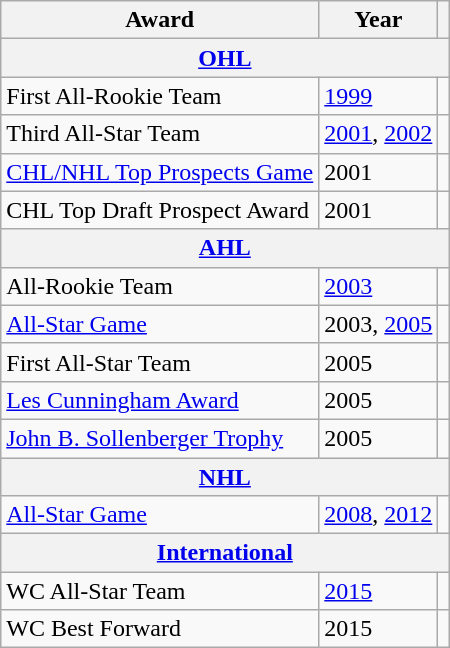<table class="wikitable">
<tr>
<th>Award</th>
<th>Year</th>
<th></th>
</tr>
<tr>
<th colspan="3"><a href='#'>OHL</a></th>
</tr>
<tr>
<td>First All-Rookie Team</td>
<td><a href='#'>1999</a></td>
<td></td>
</tr>
<tr>
<td>Third All-Star Team</td>
<td><a href='#'>2001</a>, <a href='#'>2002</a></td>
<td></td>
</tr>
<tr>
<td><a href='#'>CHL/NHL Top Prospects Game</a></td>
<td>2001</td>
<td></td>
</tr>
<tr>
<td>CHL Top Draft Prospect Award</td>
<td>2001</td>
<td></td>
</tr>
<tr>
<th colspan="3"><a href='#'>AHL</a></th>
</tr>
<tr>
<td>All-Rookie Team</td>
<td><a href='#'>2003</a></td>
<td></td>
</tr>
<tr>
<td><a href='#'>All-Star Game</a></td>
<td>2003, <a href='#'>2005</a></td>
<td></td>
</tr>
<tr>
<td>First All-Star Team</td>
<td>2005</td>
<td></td>
</tr>
<tr>
<td><a href='#'>Les Cunningham Award</a></td>
<td>2005</td>
<td></td>
</tr>
<tr>
<td><a href='#'>John B. Sollenberger Trophy</a></td>
<td>2005</td>
<td></td>
</tr>
<tr>
<th colspan="3"><a href='#'>NHL</a></th>
</tr>
<tr>
<td><a href='#'>All-Star Game</a></td>
<td><a href='#'>2008</a>, <a href='#'>2012</a></td>
<td></td>
</tr>
<tr>
<th colspan="3"><a href='#'>International</a></th>
</tr>
<tr>
<td>WC All-Star Team</td>
<td><a href='#'>2015</a></td>
<td></td>
</tr>
<tr>
<td>WC Best Forward</td>
<td>2015</td>
<td></td>
</tr>
</table>
